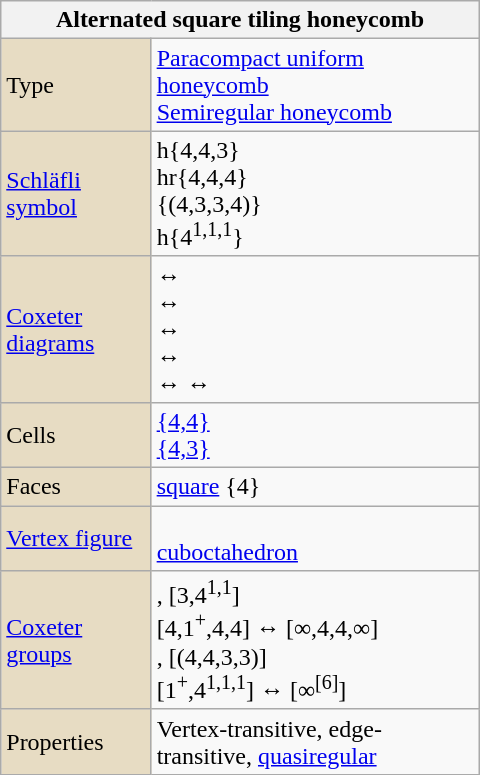<table class="wikitable" align="right" style="margin-left:10px" width="320">
<tr>
<th bgcolor=#e7dcc3 colspan=2>Alternated square tiling honeycomb</th>
</tr>
<tr>
<td bgcolor=#e7dcc3>Type</td>
<td><a href='#'>Paracompact uniform honeycomb</a><br><a href='#'>Semiregular honeycomb</a></td>
</tr>
<tr>
<td bgcolor=#e7dcc3><a href='#'>Schläfli symbol</a></td>
<td>h{4,4,3}<br>hr{4,4,4}<br>{(4,3,3,4)}<br>h{4<sup>1,1,1</sup>}</td>
</tr>
<tr>
<td bgcolor=#e7dcc3><a href='#'>Coxeter diagrams</a></td>
<td> ↔ <br> ↔ <br> ↔ <br> ↔ <br> ↔  ↔ </td>
</tr>
<tr>
<td bgcolor=#e7dcc3>Cells</td>
<td><a href='#'>{4,4}</a> <br><a href='#'>{4,3}</a> </td>
</tr>
<tr>
<td bgcolor=#e7dcc3>Faces</td>
<td><a href='#'>square</a> {4}</td>
</tr>
<tr>
<td bgcolor=#e7dcc3><a href='#'>Vertex figure</a></td>
<td><br><a href='#'>cuboctahedron</a></td>
</tr>
<tr>
<td bgcolor=#e7dcc3><a href='#'>Coxeter groups</a></td>
<td>, [3,4<sup>1,1</sup>]<br>[4,1<sup>+</sup>,4,4] ↔ [∞,4,4,∞]<br>, [(4,4,3,3)]<br>[1<sup>+</sup>,4<sup>1,1,1</sup>] ↔ [∞<sup>[6]</sup>]</td>
</tr>
<tr>
<td bgcolor=#e7dcc3>Properties</td>
<td>Vertex-transitive, edge-transitive, <a href='#'>quasiregular</a></td>
</tr>
</table>
